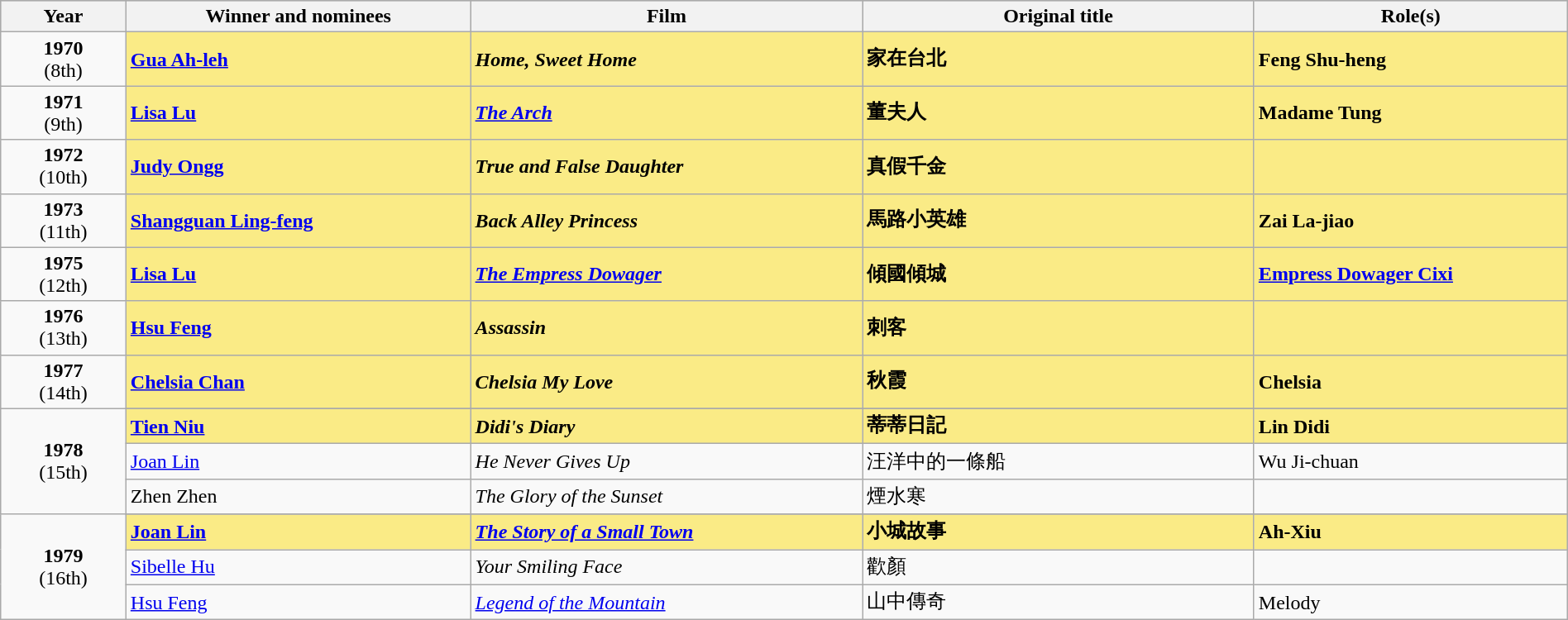<table class="wikitable" style="width:100%">
<tr style="background:#bebebe;">
<th style="width:8%;">Year</th>
<th style="width:22%;">Winner and nominees</th>
<th style="width:25%;">Film</th>
<th style="width:25%;">Original title</th>
<th style="width:20%;">Role(s)</th>
</tr>
<tr>
<td style="text-align:center"><strong>1970</strong><br>(8th)</td>
<td style="background:#FAEB86"><strong><a href='#'>Gua Ah-leh</a></strong></td>
<td style="background:#FAEB86"><strong><em>Home, Sweet Home</em></strong></td>
<td style="background:#FAEB86"><strong>家在台北</strong></td>
<td style="background:#FAEB86"><strong>Feng Shu-heng</strong></td>
</tr>
<tr>
<td style="text-align:center"><strong>1971</strong><br>(9th)</td>
<td style="background:#FAEB86"><strong><a href='#'>Lisa Lu</a></strong></td>
<td style="background:#FAEB86"><strong><em><a href='#'>The Arch</a></em></strong></td>
<td style="background:#FAEB86"><strong>董夫人</strong></td>
<td style="background:#FAEB86"><strong>Madame Tung</strong></td>
</tr>
<tr>
<td style="text-align:center"><strong>1972</strong><br>(10th)</td>
<td style="background:#FAEB86"><strong><a href='#'>Judy Ongg</a></strong></td>
<td style="background:#FAEB86"><strong><em>True and False Daughter</em></strong></td>
<td style="background:#FAEB86"><strong>真假千金</strong></td>
<td style="background:#FAEB86"></td>
</tr>
<tr>
<td style="text-align:center"><strong>1973</strong><br>(11th)</td>
<td style="background:#FAEB86"><strong><a href='#'>Shangguan Ling-feng</a></strong></td>
<td style="background:#FAEB86"><strong><em>Back Alley Princess</em></strong></td>
<td style="background:#FAEB86"><strong>馬路小英雄</strong></td>
<td style="background:#FAEB86"><strong>Zai La-jiao</strong></td>
</tr>
<tr>
<td style="text-align:center"><strong>1975</strong><br>(12th)</td>
<td style="background:#FAEB86"><strong><a href='#'>Lisa Lu</a></strong></td>
<td style="background:#FAEB86"><strong><em><a href='#'>The Empress Dowager</a></em></strong></td>
<td style="background:#FAEB86"><strong>傾國傾城</strong></td>
<td style="background:#FAEB86"><strong><a href='#'>Empress Dowager Cixi</a></strong></td>
</tr>
<tr>
<td style="text-align:center"><strong>1976</strong><br>(13th)</td>
<td style="background:#FAEB86"><strong><a href='#'>Hsu Feng</a></strong></td>
<td style="background:#FAEB86"><strong><em>Assassin</em></strong></td>
<td style="background:#FAEB86"><strong>刺客</strong></td>
<td style="background:#FAEB86"></td>
</tr>
<tr>
<td style="text-align:center"><strong>1977</strong><br>(14th)</td>
<td style="background:#FAEB86"><strong><a href='#'>Chelsia Chan</a></strong></td>
<td style="background:#FAEB86"><strong><em>Chelsia My Love</em></strong></td>
<td style="background:#FAEB86"><strong>秋霞</strong></td>
<td style="background:#FAEB86"><strong>Chelsia</strong></td>
</tr>
<tr>
<td rowspan="4" style="text-align:center"><strong>1978</strong><br>(15th)</td>
</tr>
<tr style="background:#FAEB86">
<td><strong><a href='#'>Tien Niu</a></strong></td>
<td><strong><em>Didi's Diary</em></strong></td>
<td><strong>蒂蒂日記</strong></td>
<td><strong>Lin Didi</strong></td>
</tr>
<tr>
<td><a href='#'>Joan Lin</a></td>
<td><em>He Never Gives Up</em></td>
<td>汪洋中的一條船</td>
<td>Wu Ji-chuan</td>
</tr>
<tr>
<td>Zhen Zhen</td>
<td><em>The Glory of the Sunset</em></td>
<td>煙水寒</td>
<td></td>
</tr>
<tr>
<td rowspan="4" style="text-align:center"><strong>1979</strong><br>(16th)</td>
</tr>
<tr style="background:#FAEB86">
<td><strong><a href='#'>Joan Lin</a></strong></td>
<td><strong><em><a href='#'>The Story of a Small Town</a></em></strong></td>
<td><strong>小城故事</strong></td>
<td><strong>Ah-Xiu</strong></td>
</tr>
<tr>
<td><a href='#'>Sibelle Hu</a></td>
<td><em>Your Smiling Face</em></td>
<td>歡顏</td>
<td></td>
</tr>
<tr>
<td><a href='#'>Hsu Feng</a></td>
<td><em><a href='#'>Legend of the Mountain</a></em></td>
<td>山中傳奇</td>
<td>Melody</td>
</tr>
</table>
